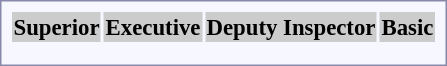<table style="border:1px solid #8888aa; background:#f7f8ff; padding:5px; font-size:95%; margin:0 12px 12px 0;">
<tr style="background:#ccc;">
<th>Superior</th>
<th>Executive</th>
<th>Deputy Inspector</th>
<th>Basic</th>
</tr>
<tr>
<td style="text-align:center;"></td>
<td style="text-align:center;"></td>
<td style="text-align:center;"></td>
<td style="text-align:center;"></td>
</tr>
<tr>
<td colspan=10></td>
</tr>
</table>
